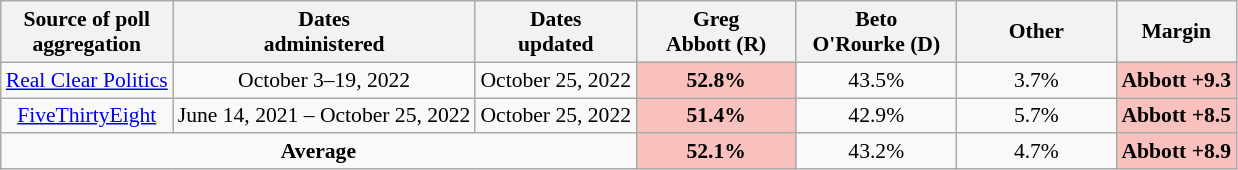<table class="wikitable sortable" style="text-align:center;font-size:90%;line-height:17px">
<tr>
<th>Source of poll<br>aggregation</th>
<th>Dates<br>administered</th>
<th>Dates<br>updated</th>
<th style="width:100px;">Greg<br>Abbott (R)</th>
<th style="width:100px;">Beto<br>O'Rourke (D)</th>
<th style="width:100px;">Other<br></th>
<th>Margin</th>
</tr>
<tr>
<td><a href='#'>Real Clear Politics</a></td>
<td>October 3–19, 2022</td>
<td>October 25, 2022</td>
<td style="background: rgb(248, 193, 190);"><strong>52.8%</strong></td>
<td>43.5%</td>
<td>3.7%</td>
<td style="background: rgb(248, 193, 190);"><strong>Abbott +9.3</strong></td>
</tr>
<tr>
<td><a href='#'>FiveThirtyEight</a></td>
<td>June 14, 2021 – October 25, 2022</td>
<td>October 25, 2022</td>
<td style="background: rgb(248, 193, 190);"><strong>51.4%</strong></td>
<td>42.9%</td>
<td>5.7%</td>
<td style="background: rgb(248, 193, 190);"><strong>Abbott +8.5</strong></td>
</tr>
<tr>
<td colspan="3"><strong>Average</strong></td>
<td style="background: rgb(248, 193, 190);"><strong>52.1%</strong></td>
<td>43.2%</td>
<td>4.7%</td>
<td style="background: rgb(248, 193, 190);"><strong>Abbott +8.9</strong></td>
</tr>
</table>
